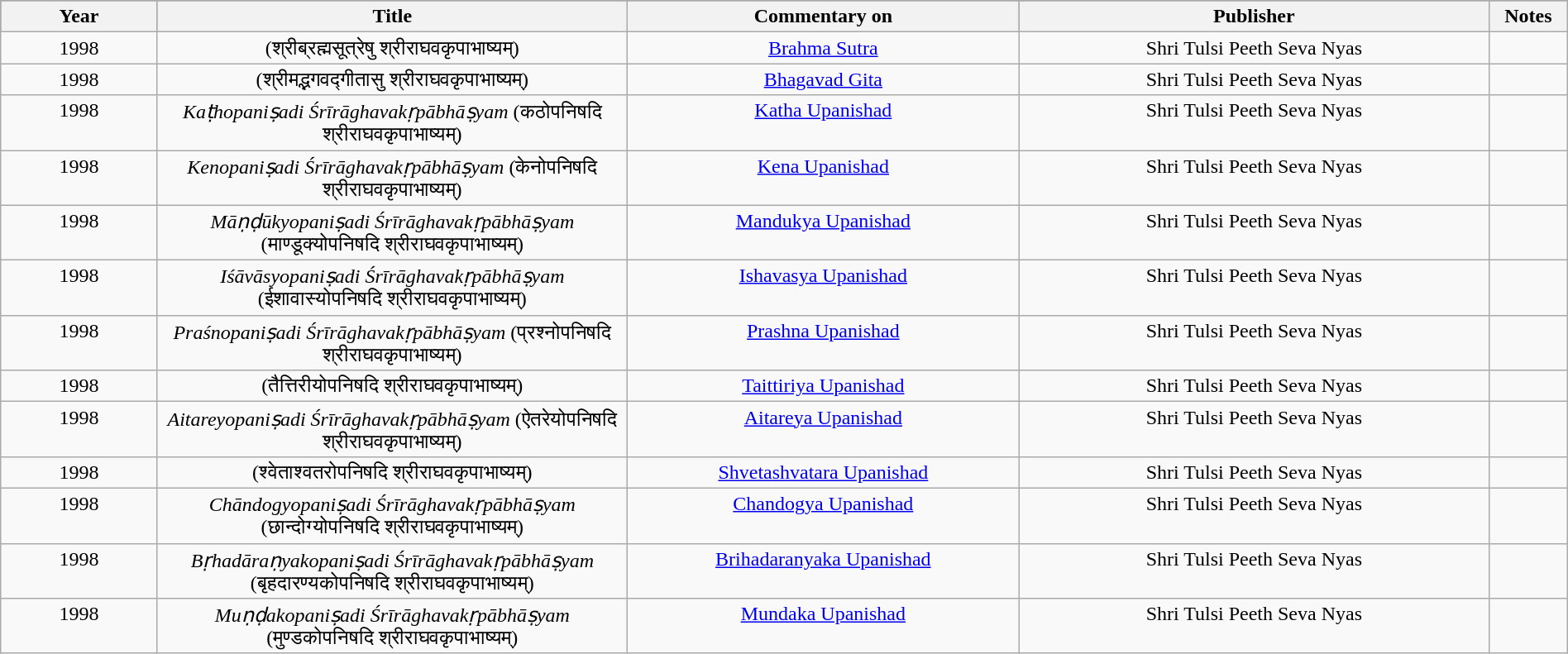<table class="wikitable sortable" align="center" style="text-align:center;clear:both;" width="100%">
<tr align="center" bgcolor="#696969">
<th scope="col" width="10%"><div>Year</div></th>
<th scope="col" width="30%"><div>Title</div></th>
<th scope="col" width="25%"><div>Commentary on</div></th>
<th scope="col" width="30%"><div>Publisher</div></th>
<th scope="col" class="unsortable" align="center" width="5%">Notes</th>
</tr>
<tr valign="top">
<td>1998</td>
<td> (श्रीब्रह्मसूत्रेषु श्रीराघवकृपाभाष्यम्)</td>
<td><a href='#'>Brahma Sutra</a></td>
<td>Shri Tulsi Peeth Seva Nyas</td>
<td></td>
</tr>
<tr valign="top">
<td>1998</td>
<td> (श्रीमद्भगवद्गीतासु श्रीराघवकृपाभाष्यम्)</td>
<td><a href='#'>Bhagavad Gita</a></td>
<td>Shri Tulsi Peeth Seva Nyas</td>
<td></td>
</tr>
<tr valign="top">
<td>1998</td>
<td><em>Kaṭhopaniṣadi Śrīrāghavakṛpābhāṣyam</em> (कठोपनिषदि श्रीराघवकृपाभाष्यम्)</td>
<td><a href='#'>Katha Upanishad</a></td>
<td>Shri Tulsi Peeth Seva Nyas</td>
<td></td>
</tr>
<tr valign="top">
<td>1998</td>
<td><em>Kenopaniṣadi Śrīrāghavakṛpābhāṣyam</em> (केनोपनिषदि श्रीराघवकृपाभाष्यम्)</td>
<td><a href='#'>Kena Upanishad</a></td>
<td>Shri Tulsi Peeth Seva Nyas</td>
<td></td>
</tr>
<tr valign="top">
<td>1998</td>
<td><em>Māṇḍūkyopaniṣadi Śrīrāghavakṛpābhāṣyam</em> (माण्डूक्योपनिषदि श्रीराघवकृपाभाष्यम्)</td>
<td><a href='#'>Mandukya Upanishad</a></td>
<td>Shri Tulsi Peeth Seva Nyas</td>
<td></td>
</tr>
<tr valign="top">
<td>1998</td>
<td><em>Iśāvāsyopaniṣadi Śrīrāghavakṛpābhāṣyam</em> (ईशावास्योपनिषदि श्रीराघवकृपाभाष्यम्)</td>
<td><a href='#'>Ishavasya Upanishad</a></td>
<td>Shri Tulsi Peeth Seva Nyas</td>
<td></td>
</tr>
<tr valign="top">
<td>1998</td>
<td><em>Praśnopaniṣadi Śrīrāghavakṛpābhāṣyam</em> (प्रश्नोपनिषदि श्रीराघवकृपाभाष्यम्)</td>
<td><a href='#'>Prashna Upanishad</a></td>
<td>Shri Tulsi Peeth Seva Nyas</td>
<td></td>
</tr>
<tr valign="top">
<td>1998</td>
<td> (तैत्तिरीयोपनिषदि श्रीराघवकृपाभाष्यम्)</td>
<td><a href='#'>Taittiriya Upanishad</a></td>
<td>Shri Tulsi Peeth Seva Nyas</td>
<td></td>
</tr>
<tr valign="top">
<td>1998</td>
<td><em>Aitareyopaniṣadi Śrīrāghavakṛpābhāṣyam</em> (ऐतरेयोपनिषदि श्रीराघवकृपाभाष्यम्)</td>
<td><a href='#'>Aitareya Upanishad</a></td>
<td>Shri Tulsi Peeth Seva Nyas</td>
<td></td>
</tr>
<tr valign="top">
<td>1998</td>
<td> (श्वेताश्वतरोपनिषदि श्रीराघवकृपाभाष्यम्)</td>
<td><a href='#'>Shvetashvatara Upanishad</a></td>
<td>Shri Tulsi Peeth Seva Nyas</td>
<td></td>
</tr>
<tr valign="top">
<td>1998</td>
<td><em>Chāndogyopaniṣadi Śrīrāghavakṛpābhāṣyam</em> (छान्दोग्योपनिषदि श्रीराघवकृपाभाष्यम्)</td>
<td><a href='#'>Chandogya Upanishad</a></td>
<td>Shri Tulsi Peeth Seva Nyas</td>
<td></td>
</tr>
<tr valign="top">
<td>1998</td>
<td><em>Bṛhadāraṇyakopaniṣadi Śrīrāghavakṛpābhāṣyam</em> (बृहदारण्यकोपनिषदि श्रीराघवकृपाभाष्यम्)</td>
<td><a href='#'>Brihadaranyaka Upanishad</a></td>
<td>Shri Tulsi Peeth Seva Nyas</td>
<td></td>
</tr>
<tr valign="top">
<td>1998</td>
<td><em>Muṇḍakopaniṣadi Śrīrāghavakṛpābhāṣyam</em> (मुण्डकोपनिषदि श्रीराघवकृपाभाष्यम्)</td>
<td><a href='#'>Mundaka Upanishad</a></td>
<td>Shri Tulsi Peeth Seva Nyas</td>
<td></td>
</tr>
</table>
